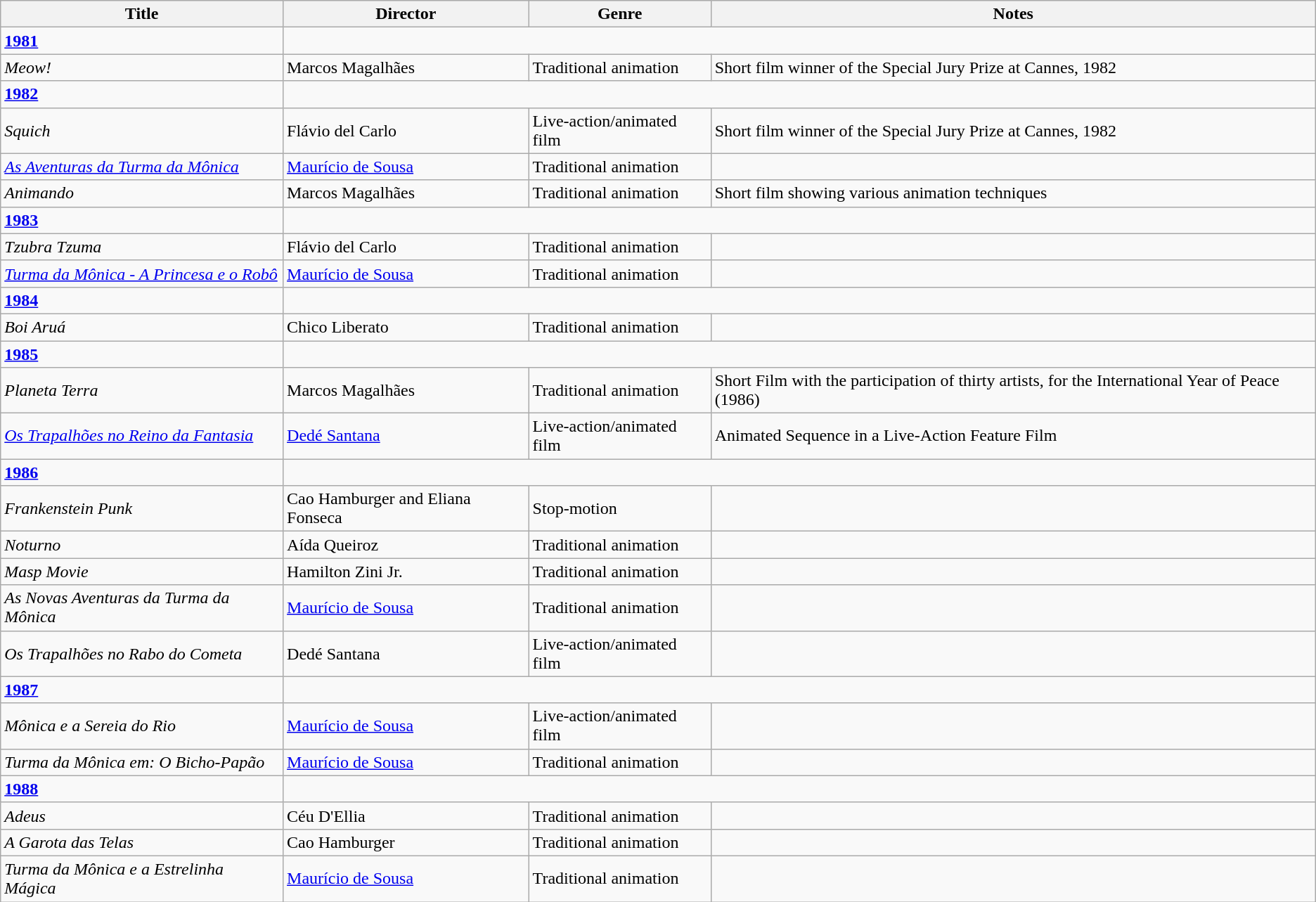<table class="wikitable">
<tr>
<th>Title</th>
<th>Director</th>
<th>Genre</th>
<th>Notes</th>
</tr>
<tr>
<td><strong><a href='#'>1981</a></strong></td>
</tr>
<tr>
<td><em>Meow!</em></td>
<td>Marcos Magalhães</td>
<td>Traditional animation</td>
<td>Short film winner of the Special Jury Prize at Cannes, 1982</td>
</tr>
<tr>
<td><strong><a href='#'>1982</a></strong></td>
</tr>
<tr>
<td><em>Squich</em></td>
<td>Flávio del Carlo</td>
<td>Live-action/animated film</td>
<td>Short film winner of the Special Jury Prize at Cannes, 1982</td>
</tr>
<tr>
<td><em><a href='#'>As Aventuras da Turma da Mônica</a></em></td>
<td><a href='#'>Maurício de Sousa</a></td>
<td>Traditional animation</td>
<td></td>
</tr>
<tr>
<td><em>Animando</em></td>
<td>Marcos Magalhães</td>
<td>Traditional animation</td>
<td>Short film showing various animation techniques</td>
</tr>
<tr>
<td><strong><a href='#'>1983</a></strong></td>
</tr>
<tr>
<td><em>Tzubra Tzuma</em></td>
<td>Flávio del Carlo</td>
<td>Traditional animation</td>
<td></td>
</tr>
<tr>
<td><em><a href='#'>Turma da Mônica - A Princesa e o Robô</a></em></td>
<td><a href='#'>Maurício de Sousa</a></td>
<td>Traditional animation</td>
<td></td>
</tr>
<tr>
<td><strong><a href='#'>1984</a></strong></td>
</tr>
<tr>
<td><em>Boi Aruá</em></td>
<td>Chico Liberato</td>
<td>Traditional animation</td>
<td></td>
</tr>
<tr>
<td><strong><a href='#'>1985</a></strong></td>
</tr>
<tr>
<td><em>Planeta Terra</em></td>
<td>Marcos Magalhães</td>
<td>Traditional animation</td>
<td>Short Film with the participation of thirty artists, for the International Year of Peace (1986)</td>
</tr>
<tr>
<td><em><a href='#'>Os Trapalhões no Reino da Fantasia</a></em></td>
<td><a href='#'>Dedé Santana</a></td>
<td>Live-action/animated film</td>
<td>Animated Sequence in a Live-Action Feature Film</td>
</tr>
<tr>
<td><strong><a href='#'>1986</a></strong></td>
</tr>
<tr>
<td><em>Frankenstein Punk</em></td>
<td>Cao Hamburger and Eliana Fonseca</td>
<td>Stop-motion</td>
<td></td>
</tr>
<tr>
<td><em>Noturno</em></td>
<td>Aída Queiroz</td>
<td>Traditional animation</td>
<td></td>
</tr>
<tr>
<td><em>Masp Movie</em></td>
<td>Hamilton Zini Jr.</td>
<td>Traditional animation</td>
<td></td>
</tr>
<tr>
<td><em>As Novas Aventuras da Turma da Mônica</em></td>
<td><a href='#'>Maurício de Sousa</a></td>
<td>Traditional animation</td>
<td></td>
</tr>
<tr>
<td><em>Os Trapalhões no Rabo do Cometa</em></td>
<td>Dedé Santana</td>
<td>Live-action/animated film</td>
<td></td>
</tr>
<tr>
<td><strong><a href='#'>1987</a></strong></td>
</tr>
<tr>
<td><em>Mônica e a Sereia do Rio</em></td>
<td><a href='#'>Maurício de Sousa</a></td>
<td>Live-action/animated film</td>
<td></td>
</tr>
<tr>
<td><em>Turma da Mônica em: O Bicho-Papão</em></td>
<td><a href='#'>Maurício de Sousa</a></td>
<td>Traditional animation</td>
<td></td>
</tr>
<tr>
<td><strong><a href='#'>1988</a></strong></td>
</tr>
<tr>
<td><em>Adeus</em></td>
<td>Céu D'Ellia</td>
<td>Traditional animation</td>
<td></td>
</tr>
<tr>
<td><em>A Garota das Telas</em></td>
<td>Cao Hamburger</td>
<td>Traditional animation</td>
<td></td>
</tr>
<tr>
<td><em>Turma da Mônica e a Estrelinha Mágica </em></td>
<td><a href='#'>Maurício de Sousa</a></td>
<td>Traditional animation</td>
<td></td>
</tr>
</table>
